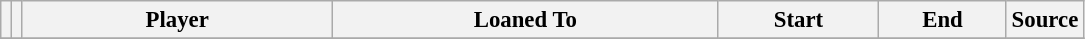<table class="wikitable plainrowheaders sortable" style="font-size:95%">
<tr>
<th></th>
<th></th>
<th scope="col" style="width:200px;">Player</th>
<th scope="col" style="width:250px;">Loaned To</th>
<th scope="col" style="width:100px;">Start</th>
<th scope="col" style="width:78px;">End</th>
<th>Source</th>
</tr>
<tr>
</tr>
</table>
